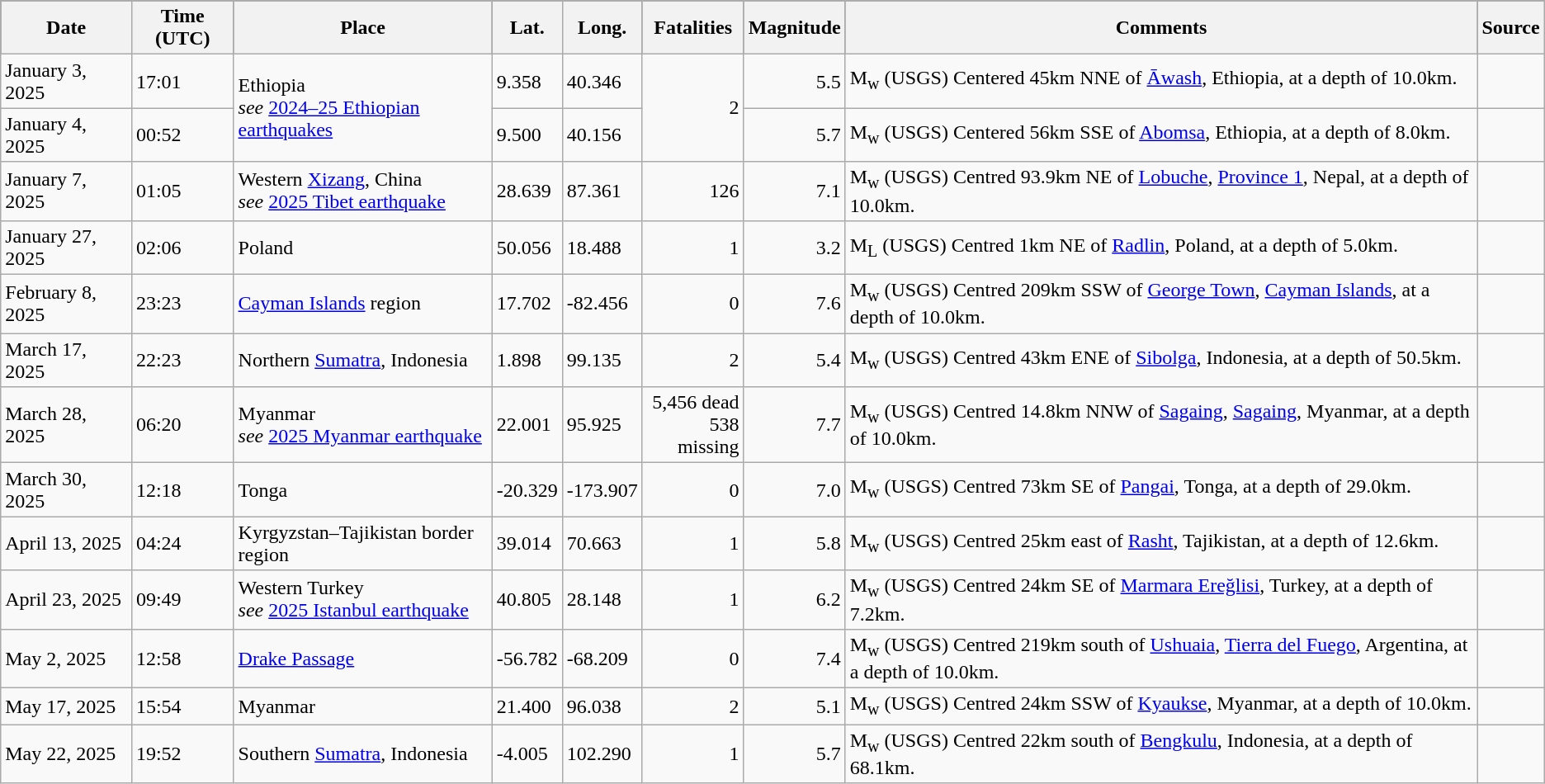<table class="wikitable sortable">
<tr style="background:black;">
<th>Date</th>
<th>Time (UTC)</th>
<th>Place</th>
<th>Lat.</th>
<th>Long.</th>
<th>Fatalities</th>
<th>Magnitude</th>
<th>Comments</th>
<th>Source</th>
</tr>
<tr>
<td>January 3, 2025</td>
<td>17:01</td>
<td rowspan="2"> Ethiopia<br><em>see</em> <a href='#'>2024–25 Ethiopian earthquakes</a></td>
<td>9.358</td>
<td>40.346</td>
<td rowspan="2" style="text-align:right;">2</td>
<td style="text-align:right;">5.5</td>
<td>M<sub>w</sub> (USGS) Centered 45km NNE of <a href='#'>Āwash</a>, Ethiopia, at a depth of 10.0km.</td>
<td style="text-align:right;"></td>
</tr>
<tr>
<td>January 4, 2025</td>
<td>00:52</td>
<td>9.500</td>
<td>40.156</td>
<td style="text-align:right;">5.7</td>
<td>M<sub>w</sub> (USGS) Centered 56km SSE of <a href='#'>Abomsa</a>, Ethiopia, at a depth of 8.0km.</td>
<td style="text-align:right;"></td>
</tr>
<tr>
<td>January 7, 2025</td>
<td>01:05</td>
<td> Western <a href='#'>Xizang</a>, China<br><em>see</em> <a href='#'>2025 Tibet earthquake</a></td>
<td>28.639</td>
<td>87.361</td>
<td style="text-align:right;">126</td>
<td style="text-align:right;">7.1</td>
<td>M<sub>w</sub> (USGS) Centred 93.9km NE of <a href='#'>Lobuche</a>, <a href='#'>Province 1</a>, Nepal, at a depth of 10.0km.</td>
<td style="text-align:right;"></td>
</tr>
<tr>
<td>January 27, 2025</td>
<td>02:06</td>
<td> Poland</td>
<td>50.056</td>
<td>18.488</td>
<td style="text-align:right;">1</td>
<td style="text-align:right;">3.2</td>
<td>M<sub>L</sub> (USGS) Centred 1km NE of <a href='#'>Radlin</a>, Poland, at a depth of 5.0km.</td>
<td style="text-align:right;"></td>
</tr>
<tr>
<td>February 8, 2025</td>
<td>23:23</td>
<td> <a href='#'>Cayman Islands</a> region</td>
<td>17.702</td>
<td>-82.456</td>
<td style="text-align:right;">0</td>
<td style="text-align:right;">7.6</td>
<td>M<sub>w</sub> (USGS) Centred 209km SSW of <a href='#'>George Town</a>, <a href='#'>Cayman Islands</a>, at a depth of 10.0km.</td>
<td style="text-align:right;"></td>
</tr>
<tr>
<td>March 17, 2025</td>
<td>22:23</td>
<td> Northern <a href='#'>Sumatra</a>, Indonesia</td>
<td>1.898</td>
<td>99.135</td>
<td style="text-align:right;">2</td>
<td style="text-align:right;">5.4</td>
<td>M<sub>w</sub> (USGS) Centred 43km ENE of <a href='#'>Sibolga</a>, Indonesia, at a depth of 50.5km.</td>
<td style="text-align:right;"></td>
</tr>
<tr>
<td>March 28, 2025</td>
<td>06:20</td>
<td> Myanmar<br><em>see</em> <a href='#'>2025 Myanmar earthquake</a></td>
<td>22.001</td>
<td>95.925</td>
<td style="text-align:right;">5,456 dead<br>538 missing</td>
<td style="text-align:right;">7.7</td>
<td>M<sub>w</sub> (USGS) Centred 14.8km NNW of <a href='#'>Sagaing</a>, <a href='#'>Sagaing</a>, Myanmar, at a depth of 10.0km.</td>
<td style="text-align:right;"></td>
</tr>
<tr>
<td>March 30, 2025</td>
<td>12:18</td>
<td> Tonga</td>
<td>-20.329</td>
<td>-173.907</td>
<td style="text-align:right;">0</td>
<td style="text-align:right;">7.0</td>
<td>M<sub>w</sub> (USGS) Centred 73km SE of <a href='#'>Pangai</a>, Tonga, at a depth of 29.0km.</td>
<td style="text-align:right;"></td>
</tr>
<tr>
<td>April 13, 2025</td>
<td>04:24</td>
<td> Kyrgyzstan–Tajikistan border region</td>
<td>39.014</td>
<td>70.663</td>
<td style="text-align:right;">1</td>
<td style="text-align:right;">5.8</td>
<td>M<sub>w</sub> (USGS) Centred 25km east of <a href='#'>Rasht</a>, Tajikistan, at a depth of 12.6km.</td>
<td style="text-align:right;"></td>
</tr>
<tr>
<td>April 23, 2025</td>
<td>09:49</td>
<td> Western Turkey<br><em>see</em> <a href='#'>2025 Istanbul earthquake</a></td>
<td>40.805</td>
<td>28.148</td>
<td style="text-align:right;">1</td>
<td style="text-align:right;">6.2</td>
<td>M<sub>w</sub> (USGS) Centred 24km SE of <a href='#'>Marmara Ereğlisi</a>, Turkey, at a depth of 7.2km.</td>
<td style="text-align:right;"></td>
</tr>
<tr>
<td>May 2, 2025</td>
<td>12:58</td>
<td><a href='#'>Drake Passage</a></td>
<td>-56.782</td>
<td>-68.209</td>
<td style="text-align:right;">0</td>
<td style="text-align:right;">7.4</td>
<td>M<sub>w</sub> (USGS) Centred 219km south of <a href='#'>Ushuaia</a>, <a href='#'>Tierra del Fuego</a>, Argentina, at a depth of 10.0km.</td>
<td style="text-align:right;"></td>
</tr>
<tr>
<td>May 17, 2025</td>
<td>15:54</td>
<td> Myanmar</td>
<td>21.400</td>
<td>96.038</td>
<td style="text-align:right;">2</td>
<td style="text-align:right;">5.1</td>
<td>M<sub>w</sub> (USGS) Centred 24km SSW of <a href='#'>Kyaukse</a>, Myanmar, at a depth of 10.0km.</td>
<td style="text-align:right;"></td>
</tr>
<tr>
<td>May 22, 2025</td>
<td>19:52</td>
<td> Southern <a href='#'>Sumatra</a>, Indonesia</td>
<td>-4.005</td>
<td>102.290</td>
<td style="text-align:right;">1</td>
<td style="text-align:right;">5.7</td>
<td>M<sub>w</sub> (USGS) Centred 22km south of <a href='#'>Bengkulu</a>, Indonesia, at a depth of 68.1km.</td>
<td style="text-align:right;"></td>
</tr>
</table>
